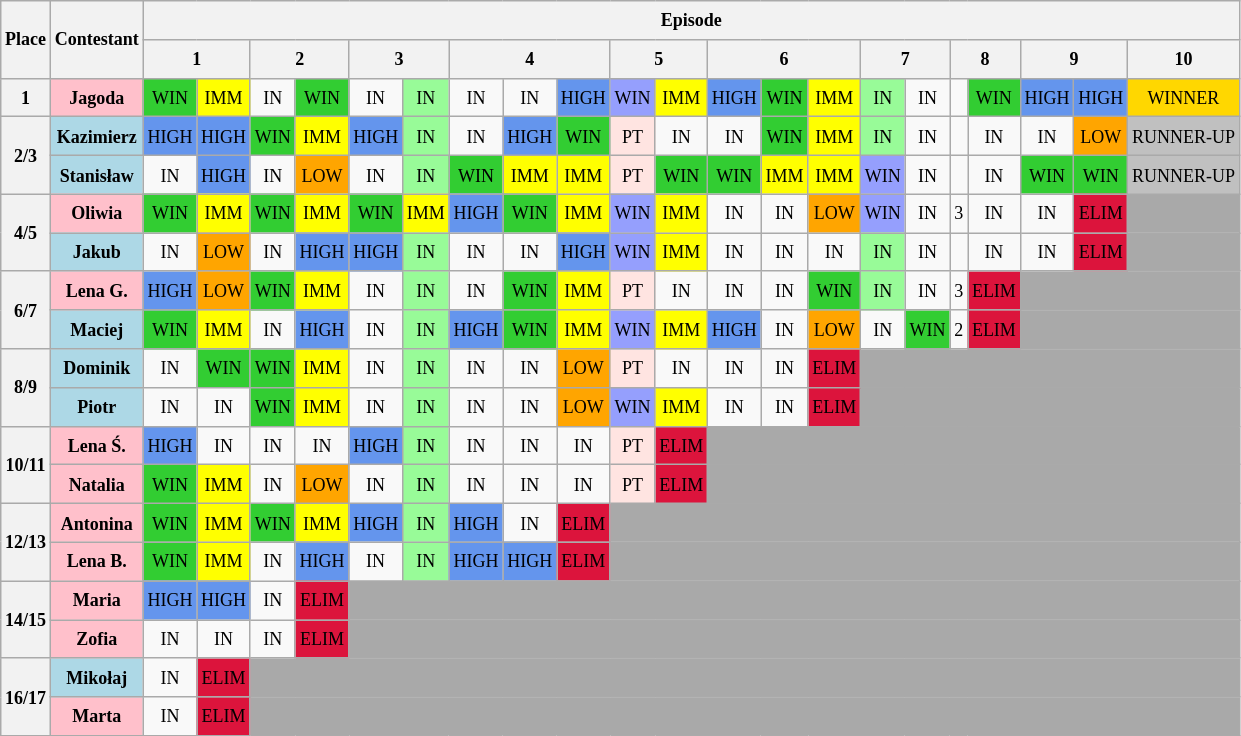<table class="wikitable" style="text-align: center; font-size: 9pt; line-height:20px;">
<tr>
<th rowspan="2">Place</th>
<th rowspan="2">Contestant</th>
<th colspan="21">Episode</th>
</tr>
<tr>
<th colspan="2">1</th>
<th colspan="2">2</th>
<th colspan="2">3</th>
<th colspan="3">4</th>
<th colspan="2">5</th>
<th colspan="3">6</th>
<th colspan="2">7</th>
<th colspan="2">8</th>
<th colspan="2">9</th>
<th>10</th>
</tr>
<tr>
<th>1</th>
<th style="background:pink">Jagoda</th>
<td bgcolor=limegreen>WIN</td>
<td bgcolor=yellow>IMM</td>
<td>IN</td>
<td bgcolor=limegreen>WIN</td>
<td>IN</td>
<td bgcolor=palegreen>IN</td>
<td>IN</td>
<td>IN</td>
<td bgcolor=cornflowerblue>HIGH</td>
<td bgcolor=#959FFD>WIN</td>
<td bgcolor=yellow>IMM</td>
<td bgcolor=cornflowerblue>HIGH</td>
<td bgcolor=limegreen>WIN</td>
<td bgcolor=yellow>IMM</td>
<td bgcolor=palegreen>IN</td>
<td>IN</td>
<td></td>
<td bgcolor=limegreen>WIN</td>
<td bgcolor=cornflowerblue>HIGH</td>
<td bgcolor=cornflowerblue>HIGH</td>
<td bgcolor=gold>WINNER</td>
</tr>
<tr>
<th rowspan=2>2/3</th>
<th style="background:lightblue">Kazimierz</th>
<td bgcolor=cornflowerblue>HIGH</td>
<td bgcolor=cornflowerblue>HIGH</td>
<td bgcolor=limegreen>WIN</td>
<td bgcolor=yellow>IMM</td>
<td bgcolor=cornflowerblue>HIGH</td>
<td bgcolor=palegreen>IN</td>
<td>IN</td>
<td bgcolor=cornflowerblue>HIGH</td>
<td bgcolor=limegreen>WIN</td>
<td bgcolor=mistyrose>PT</td>
<td>IN</td>
<td>IN</td>
<td bgcolor=limegreen>WIN</td>
<td bgcolor=yellow>IMM</td>
<td bgcolor=palegreen>IN</td>
<td>IN</td>
<td></td>
<td>IN</td>
<td>IN</td>
<td bgcolor=orange>LOW</td>
<td bgcolor=silver>RUNNER-UP</td>
</tr>
<tr>
<th style="background:lightblue">Stanisław</th>
<td>IN</td>
<td bgcolor=cornflowerblue>HIGH</td>
<td>IN</td>
<td bgcolor=orange>LOW</td>
<td>IN</td>
<td bgcolor=palegreen>IN</td>
<td bgcolor=limegreen>WIN</td>
<td bgcolor=yellow>IMM</td>
<td bgcolor=yellow>IMM</td>
<td bgcolor=mistyrose>PT</td>
<td bgcolor=limegreen>WIN</td>
<td bgcolor=limegreen>WIN</td>
<td bgcolor=yellow>IMM</td>
<td bgcolor=yellow>IMM</td>
<td bgcolor=#959FFD>WIN</td>
<td>IN</td>
<td></td>
<td>IN</td>
<td bgcolor=limegreen>WIN</td>
<td bgcolor=limegreen>WIN</td>
<td bgcolor=silver>RUNNER-UP</td>
</tr>
<tr>
<th rowspan=2>4/5</th>
<th style="background:pink">Oliwia</th>
<td bgcolor=limegreen>WIN</td>
<td bgcolor=yellow>IMM</td>
<td bgcolor=limegreen>WIN</td>
<td bgcolor=yellow>IMM</td>
<td bgcolor=limegreen>WIN</td>
<td bgcolor=yellow>IMM</td>
<td bgcolor=cornflowerblue>HIGH</td>
<td bgcolor=limegreen>WIN</td>
<td bgcolor=yellow>IMM</td>
<td bgcolor=#959FFD>WIN</td>
<td bgcolor=yellow>IMM</td>
<td>IN</td>
<td>IN</td>
<td bgcolor=orange>LOW</td>
<td bgcolor=#959FFD>WIN</td>
<td>IN</td>
<td>3</td>
<td>IN</td>
<td>IN</td>
<td bgcolor=crimson>ELIM</td>
<td bgcolor="darkgrey"></td>
</tr>
<tr>
<th style="background:lightblue">Jakub</th>
<td>IN</td>
<td bgcolor=orange>LOW</td>
<td>IN</td>
<td bgcolor=cornflowerblue>HIGH</td>
<td bgcolor=cornflowerblue>HIGH</td>
<td bgcolor=palegreen>IN</td>
<td>IN</td>
<td>IN</td>
<td bgcolor=cornflowerblue>HIGH</td>
<td bgcolor=#959FFD>WIN</td>
<td bgcolor=yellow>IMM</td>
<td>IN</td>
<td>IN</td>
<td>IN</td>
<td bgcolor=palegreen>IN</td>
<td>IN</td>
<td></td>
<td>IN</td>
<td>IN</td>
<td bgcolor=crimson>ELIM</td>
<td bgcolor="darkgrey"></td>
</tr>
<tr>
<th rowspan=2>6/7</th>
<th style="background:pink">Lena G.</th>
<td bgcolor=cornflowerblue>HIGH</td>
<td bgcolor=orange>LOW</td>
<td bgcolor=limegreen>WIN</td>
<td bgcolor=yellow>IMM</td>
<td>IN</td>
<td bgcolor=palegreen>IN</td>
<td>IN</td>
<td bgcolor=limegreen>WIN</td>
<td bgcolor=yellow>IMM</td>
<td bgcolor=mistyrose>PT</td>
<td>IN</td>
<td>IN</td>
<td>IN</td>
<td bgcolor=limegreen>WIN</td>
<td bgcolor=palegreen>IN</td>
<td>IN</td>
<td>3</td>
<td bgcolor=crimson>ELIM</td>
<td colspan="3" bgcolor="darkgrey"></td>
</tr>
<tr>
<th style="background:lightblue">Maciej</th>
<td bgcolor=limegreen>WIN</td>
<td bgcolor=yellow>IMM</td>
<td>IN</td>
<td bgcolor=cornflowerblue>HIGH</td>
<td>IN</td>
<td bgcolor=palegreen>IN</td>
<td bgcolor=cornflowerblue>HIGH</td>
<td bgcolor=limegreen>WIN</td>
<td bgcolor=yellow>IMM</td>
<td bgcolor=#959FFD>WIN</td>
<td bgcolor=yellow>IMM</td>
<td bgcolor=cornflowerblue>HIGH</td>
<td>IN</td>
<td bgcolor=orange>LOW</td>
<td>IN</td>
<td bgcolor=limegreen>WIN</td>
<td>2</td>
<td bgcolor=crimson>ELIM</td>
<td colspan="3" bgcolor="darkgrey"></td>
</tr>
<tr>
<th rowspan=2>8/9</th>
<th style="background:lightblue">Dominik</th>
<td>IN</td>
<td bgcolor=limegreen>WIN</td>
<td bgcolor=limegreen>WIN</td>
<td bgcolor=yellow>IMM</td>
<td>IN</td>
<td bgcolor=palegreen>IN</td>
<td>IN</td>
<td>IN</td>
<td bgcolor=orange>LOW</td>
<td bgcolor=mistyrose>PT</td>
<td>IN</td>
<td>IN</td>
<td>IN</td>
<td bgcolor=crimson>ELIM</td>
<td colspan="7" bgcolor="darkgrey"></td>
</tr>
<tr>
<th style="background:lightblue">Piotr</th>
<td>IN</td>
<td>IN</td>
<td bgcolor=limegreen>WIN</td>
<td bgcolor=yellow>IMM</td>
<td>IN</td>
<td bgcolor=palegreen>IN</td>
<td>IN</td>
<td>IN</td>
<td bgcolor=orange>LOW</td>
<td bgcolor=#959FFD>WIN</td>
<td bgcolor=yellow>IMM</td>
<td>IN</td>
<td>IN</td>
<td bgcolor=crimson>ELIM</td>
<td colspan="7" bgcolor="darkgrey"></td>
</tr>
<tr>
<th rowspan=2>10/11</th>
<th style="background:pink">Lena Ś.</th>
<td bgcolor=cornflowerblue>HIGH</td>
<td>IN</td>
<td>IN</td>
<td>IN</td>
<td bgcolor=cornflowerblue>HIGH</td>
<td bgcolor=palegreen>IN</td>
<td>IN</td>
<td>IN</td>
<td>IN</td>
<td bgcolor=mistyrose>PT</td>
<td bgcolor=crimson>ELIM</td>
<td colspan="10" bgcolor="darkgrey"></td>
</tr>
<tr>
<th style="background:pink">Natalia</th>
<td bgcolor=limegreen>WIN</td>
<td bgcolor=yellow>IMM</td>
<td>IN</td>
<td bgcolor=orange>LOW</td>
<td>IN</td>
<td bgcolor=palegreen>IN</td>
<td>IN</td>
<td>IN</td>
<td>IN</td>
<td bgcolor=mistyrose>PT</td>
<td bgcolor=crimson>ELIM</td>
<td colspan="10" bgcolor="darkgrey"></td>
</tr>
<tr>
<th rowspan=2>12/13</th>
<th style="background:pink">Antonina</th>
<td bgcolor=limegreen>WIN</td>
<td bgcolor=yellow>IMM</td>
<td bgcolor=limegreen>WIN</td>
<td bgcolor=yellow>IMM</td>
<td bgcolor=cornflowerblue>HIGH</td>
<td bgcolor=palegreen>IN</td>
<td bgcolor=cornflowerblue>HIGH</td>
<td>IN</td>
<td bgcolor=crimson>ELIM</td>
<td colspan="12" bgcolor="darkgrey"></td>
</tr>
<tr>
<th style="background:pink">Lena B.</th>
<td bgcolor=limegreen>WIN</td>
<td bgcolor=yellow>IMM</td>
<td>IN</td>
<td bgcolor=cornflowerblue>HIGH</td>
<td>IN</td>
<td bgcolor=palegreen>IN</td>
<td bgcolor=cornflowerblue>HIGH</td>
<td bgcolor=cornflowerblue>HIGH</td>
<td bgcolor=crimson>ELIM</td>
<td colspan="12" bgcolor="darkgrey"></td>
</tr>
<tr>
<th rowspan=2>14/15</th>
<th style="background:pink">Maria</th>
<td bgcolor=cornflowerblue>HIGH</td>
<td bgcolor=cornflowerblue>HIGH</td>
<td>IN</td>
<td bgcolor=crimson>ELIM</td>
<td colspan="17" bgcolor="darkgrey"></td>
</tr>
<tr>
<th style="background:pink">Zofia</th>
<td>IN</td>
<td>IN</td>
<td>IN</td>
<td bgcolor=crimson>ELIM</td>
<td colspan="17" bgcolor="darkgrey"></td>
</tr>
<tr>
<th rowspan="2">16/17</th>
<th style="background:lightblue">Mikołaj</th>
<td>IN</td>
<td bgcolor="crimson">ELIM</td>
<td colspan="19" bgcolor="darkgrey"></td>
</tr>
<tr>
<th style="background:pink">Marta</th>
<td>IN</td>
<td bgcolor="crimson">ELIM</td>
<td colspan="19" bgcolor="darkgrey"></td>
</tr>
</table>
